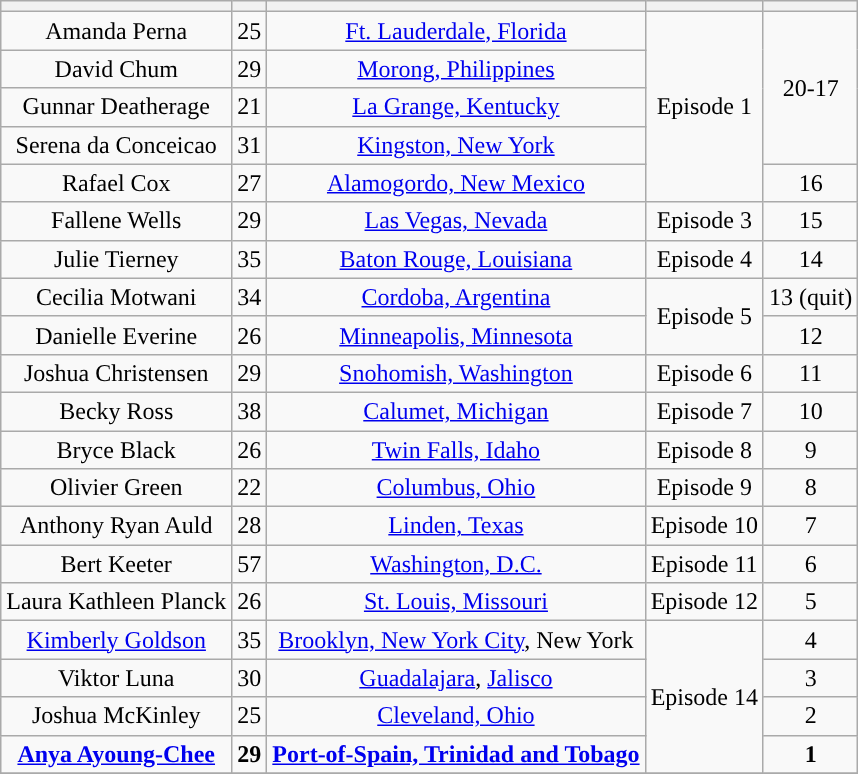<table class="wikitable sortable" style="text-align:center;">
<tr>
<th></th>
<th></th>
<th></th>
<th></th>
<th></th>
</tr>
<tr>
<td>Amanda Perna</td>
<td>25</td>
<td><a href='#'>Ft. Lauderdale, Florida</a></td>
<td rowspan="5">Episode 1</td>
<td rowspan="4">20-17</td>
</tr>
<tr>
<td>David Chum</td>
<td>29</td>
<td><a href='#'>Morong, Philippines</a></td>
</tr>
<tr>
<td>Gunnar Deatherage</td>
<td>21</td>
<td><a href='#'>La Grange, Kentucky</a></td>
</tr>
<tr>
<td>Serena da Conceicao</td>
<td>31</td>
<td><a href='#'>Kingston, New York</a></td>
</tr>
<tr>
<td>Rafael Cox</td>
<td>27</td>
<td><a href='#'>Alamogordo, New Mexico</a></td>
<td>16</td>
</tr>
<tr>
<td>Fallene Wells</td>
<td>29</td>
<td><a href='#'>Las Vegas, Nevada</a></td>
<td>Episode 3</td>
<td>15</td>
</tr>
<tr>
<td>Julie Tierney</td>
<td>35</td>
<td><a href='#'>Baton Rouge, Louisiana</a></td>
<td>Episode 4</td>
<td>14</td>
</tr>
<tr>
<td>Cecilia Motwani</td>
<td>34</td>
<td><a href='#'>Cordoba, Argentina</a></td>
<td rowspan="2">Episode 5</td>
<td>13 (quit)</td>
</tr>
<tr>
<td>Danielle Everine</td>
<td>26</td>
<td><a href='#'>Minneapolis, Minnesota</a></td>
<td>12</td>
</tr>
<tr>
<td>Joshua Christensen</td>
<td>29</td>
<td><a href='#'>Snohomish, Washington</a></td>
<td>Episode 6</td>
<td>11</td>
</tr>
<tr>
<td>Becky Ross</td>
<td>38</td>
<td><a href='#'>Calumet, Michigan</a></td>
<td>Episode 7</td>
<td>10</td>
</tr>
<tr>
<td>Bryce Black</td>
<td>26</td>
<td><a href='#'>Twin Falls, Idaho</a></td>
<td>Episode 8</td>
<td>9</td>
</tr>
<tr>
<td>Olivier Green</td>
<td>22</td>
<td><a href='#'>Columbus, Ohio</a></td>
<td>Episode 9</td>
<td>8</td>
</tr>
<tr>
<td>Anthony Ryan Auld</td>
<td>28</td>
<td><a href='#'>Linden, Texas</a></td>
<td>Episode 10</td>
<td>7</td>
</tr>
<tr>
<td>Bert Keeter</td>
<td>57</td>
<td><a href='#'>Washington, D.C.</a></td>
<td>Episode 11</td>
<td>6</td>
</tr>
<tr>
<td>Laura Kathleen Planck</td>
<td>26</td>
<td><a href='#'>St. Louis, Missouri</a></td>
<td>Episode 12</td>
<td>5</td>
</tr>
<tr>
<td><a href='#'>Kimberly Goldson</a></td>
<td>35</td>
<td><a href='#'>Brooklyn, New York City</a>, New York</td>
<td rowspan="4">Episode 14</td>
<td>4</td>
</tr>
<tr>
<td>Viktor Luna</td>
<td>30</td>
<td><a href='#'>Guadalajara</a>, <a href='#'>Jalisco</a></td>
<td>3</td>
</tr>
<tr>
<td>Joshua McKinley</td>
<td>25</td>
<td><a href='#'>Cleveland, Ohio</a></td>
<td>2</td>
</tr>
<tr>
<td><strong><a href='#'>Anya Ayoung-Chee</a></strong></td>
<td><strong>29</strong></td>
<td><strong><a href='#'>Port-of-Spain, Trinidad and Tobago</a></strong></td>
<td><strong>1</strong></td>
</tr>
<tr>
</tr>
</table>
